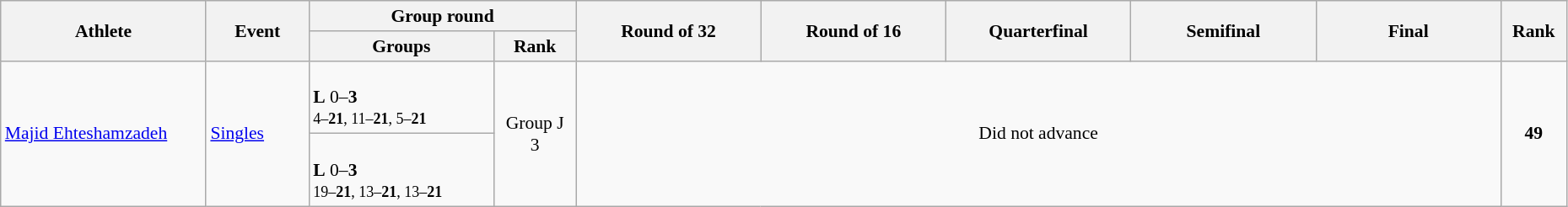<table class="wikitable" width="98%" style="text-align:left; font-size:90%">
<tr>
<th rowspan="2" width="10%">Athlete</th>
<th rowspan="2" width="5%">Event</th>
<th colspan="2">Group round</th>
<th rowspan="2" width="9%">Round of 32</th>
<th rowspan="2" width="9%">Round of 16</th>
<th rowspan="2" width="9%">Quarterfinal</th>
<th rowspan="2" width="9%">Semifinal</th>
<th rowspan="2" width="9%">Final</th>
<th rowspan="2" width="3%">Rank</th>
</tr>
<tr>
<th width="9%">Groups</th>
<th width="4%">Rank</th>
</tr>
<tr>
<td rowspan="2"><a href='#'>Majid Ehteshamzadeh</a></td>
<td rowspan="2"><a href='#'>Singles</a></td>
<td><br><strong>L</strong> 0–<strong>3</strong><br><small>4–<strong>21</strong>, 11–<strong>21</strong>, 5–<strong>21</strong></small></td>
<td rowspan="2" align=center>Group J<br>3</td>
<td rowspan="2" colspan=5 align=center>Did not advance</td>
<td rowspan="2" align=center><strong>49</strong></td>
</tr>
<tr>
<td><br><strong>L</strong> 0–<strong>3</strong><br><small>19–<strong>21</strong>, 13–<strong>21</strong>, 13–<strong>21</strong></small></td>
</tr>
</table>
